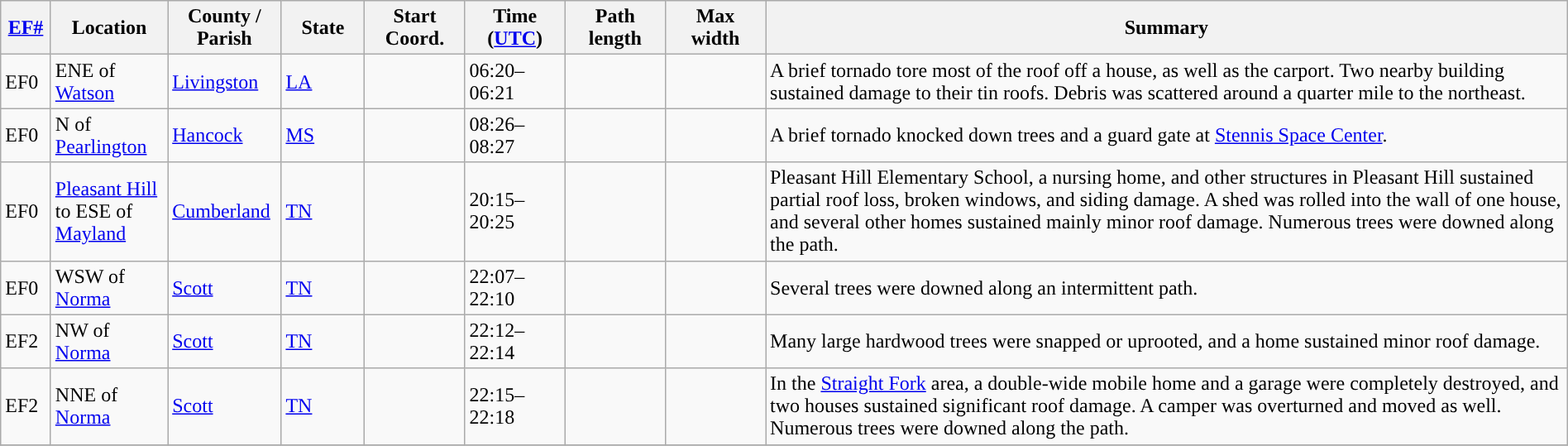<table class="wikitable sortable" style="width:100%;">
<tr>
<th scope="col"  style="width:3%; text-align:center;"><a href='#'>EF#</a></th>
<th scope="col"  style="width:7%; text-align:center;" class="unsortable">Location</th>
<th scope="col"  style="width:6%; text-align:center;" class="unsortable">County / Parish</th>
<th scope="col"  style="width:5%; text-align:center;">State</th>
<th scope="col"  style="width:6%; text-align:center;">Start Coord.</th>
<th scope="col"  style="width:6%; text-align:center;">Time (<a href='#'>UTC</a>)</th>
<th scope="col"  style="width:6%; text-align:center;">Path length</th>
<th scope="col"  style="width:6%; text-align:center;">Max width</th>
<th scope="col" class="unsortable" style="width:48%; text-align:center;">Summary</th>
</tr>
<tr>
<td>EF0</td>
<td>ENE of <a href='#'>Watson</a></td>
<td><a href='#'>Livingston</a></td>
<td><a href='#'>LA</a></td>
<td></td>
<td>06:20–06:21</td>
<td></td>
<td></td>
<td>A brief tornado tore most of the roof off a house, as well as the carport. Two nearby building sustained damage to their tin roofs. Debris was scattered around a quarter mile to the northeast.</td>
</tr>
<tr>
<td>EF0</td>
<td>N of <a href='#'>Pearlington</a></td>
<td><a href='#'>Hancock</a></td>
<td><a href='#'>MS</a></td>
<td></td>
<td>08:26–08:27</td>
<td></td>
<td></td>
<td>A brief tornado knocked down trees and a guard gate at <a href='#'>Stennis Space Center</a>.</td>
</tr>
<tr>
<td>EF0</td>
<td><a href='#'>Pleasant Hill</a> to ESE of <a href='#'>Mayland</a></td>
<td><a href='#'>Cumberland</a></td>
<td><a href='#'>TN</a></td>
<td></td>
<td>20:15–20:25</td>
<td></td>
<td></td>
<td>Pleasant Hill Elementary School, a nursing home, and other structures in Pleasant Hill sustained partial roof loss, broken windows, and siding damage. A shed was rolled into the wall of one house, and several other homes sustained mainly minor roof damage. Numerous trees were downed along the path.</td>
</tr>
<tr>
<td>EF0</td>
<td>WSW of <a href='#'>Norma</a></td>
<td><a href='#'>Scott</a></td>
<td><a href='#'>TN</a></td>
<td></td>
<td>22:07–22:10</td>
<td></td>
<td></td>
<td>Several trees were downed along an intermittent path.</td>
</tr>
<tr>
<td>EF2</td>
<td>NW of <a href='#'>Norma</a></td>
<td><a href='#'>Scott</a></td>
<td><a href='#'>TN</a></td>
<td></td>
<td>22:12–22:14</td>
<td></td>
<td></td>
<td>Many large hardwood trees were snapped or uprooted, and a home sustained minor roof damage.</td>
</tr>
<tr>
<td>EF2</td>
<td>NNE of <a href='#'>Norma</a></td>
<td><a href='#'>Scott</a></td>
<td><a href='#'>TN</a></td>
<td></td>
<td>22:15–22:18</td>
<td></td>
<td></td>
<td>In the <a href='#'>Straight Fork</a> area, a double-wide mobile home and a garage were completely destroyed, and two houses sustained significant roof damage. A  camper was overturned and moved  as well. Numerous trees were downed along the path.</td>
</tr>
<tr>
</tr>
</table>
